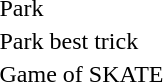<table>
<tr>
<td>Park</td>
<td></td>
<td></td>
<td></td>
</tr>
<tr>
<td>Park best trick</td>
<td></td>
<td></td>
<td></td>
</tr>
<tr>
<td>Game of SKATE</td>
<td></td>
<td></td>
<td></td>
</tr>
</table>
